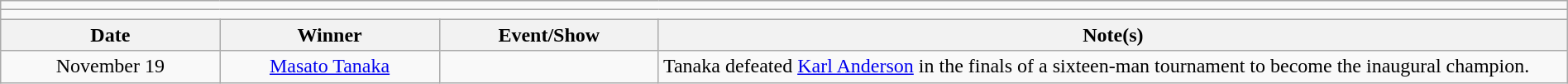<table class="wikitable" style="text-align:center; width:100%;">
<tr>
<td colspan="5"></td>
</tr>
<tr>
<td colspan="5"><strong></strong></td>
</tr>
<tr>
<th width=14%>Date</th>
<th width=14%>Winner</th>
<th width=14%>Event/Show</th>
<th width=58%>Note(s)</th>
</tr>
<tr>
<td>November 19</td>
<td><a href='#'>Masato Tanaka</a></td>
<td></td>
<td align=left>Tanaka defeated <a href='#'>Karl Anderson</a> in the finals of a sixteen-man tournament to become the inaugural champion.</td>
</tr>
</table>
